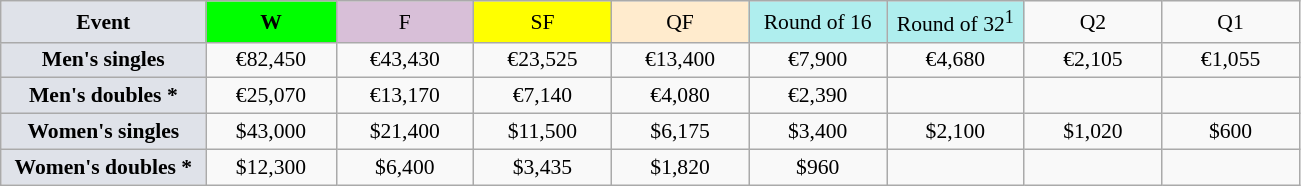<table class=wikitable style=font-size:90%;text-align:center>
<tr>
<td style="width:130px; background:#dfe2e9;"><strong>Event</strong></td>
<td style="width:80px; background:lime;"><strong>W</strong></td>
<td style="width:85px; background:thistle;">F</td>
<td style="width:85px; background:#ff0;">SF</td>
<td style="width:85px; background:#ffebcd;">QF</td>
<td style="width:85px; background:#afeeee;">Round of 16</td>
<td style="width:85px; background:#afeeee;">Round of 32<sup>1</sup></td>
<td width=85>Q2</td>
<td width=85>Q1</td>
</tr>
<tr>
<td style="background:#dfe2e9;"><strong>Men's singles</strong></td>
<td>€82,450</td>
<td>€43,430</td>
<td>€23,525</td>
<td>€13,400</td>
<td>€7,900</td>
<td>€4,680</td>
<td>€2,105</td>
<td>€1,055</td>
</tr>
<tr>
<td style="background:#dfe2e9;"><strong>Men's doubles *</strong></td>
<td>€25,070</td>
<td>€13,170</td>
<td>€7,140</td>
<td>€4,080</td>
<td>€2,390</td>
<td></td>
<td></td>
<td></td>
</tr>
<tr>
<td style="background:#dfe2e9;"><strong>Women's singles</strong></td>
<td>$43,000</td>
<td>$21,400</td>
<td>$11,500</td>
<td>$6,175</td>
<td>$3,400</td>
<td>$2,100</td>
<td>$1,020</td>
<td>$600</td>
</tr>
<tr>
<td style="background:#dfe2e9;"><strong>Women's doubles *</strong></td>
<td>$12,300</td>
<td>$6,400</td>
<td>$3,435</td>
<td>$1,820</td>
<td>$960</td>
<td></td>
<td></td>
<td></td>
</tr>
</table>
